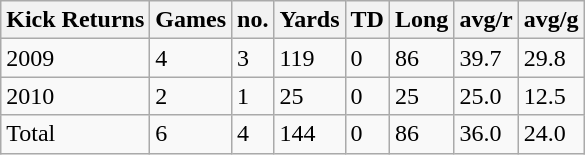<table class="wikitable">
<tr>
<th><strong>Kick Returns</strong></th>
<th>Games</th>
<th>no.</th>
<th>Yards</th>
<th>TD</th>
<th>Long</th>
<th>avg/r</th>
<th>avg/g</th>
</tr>
<tr>
<td>2009</td>
<td>4</td>
<td>3</td>
<td>119</td>
<td>0</td>
<td>86</td>
<td>39.7</td>
<td>29.8</td>
</tr>
<tr>
<td>2010</td>
<td>2</td>
<td>1</td>
<td>25</td>
<td>0</td>
<td>25</td>
<td>25.0</td>
<td>12.5</td>
</tr>
<tr>
<td>Total</td>
<td>6</td>
<td>4</td>
<td>144</td>
<td>0</td>
<td>86</td>
<td>36.0</td>
<td>24.0</td>
</tr>
</table>
